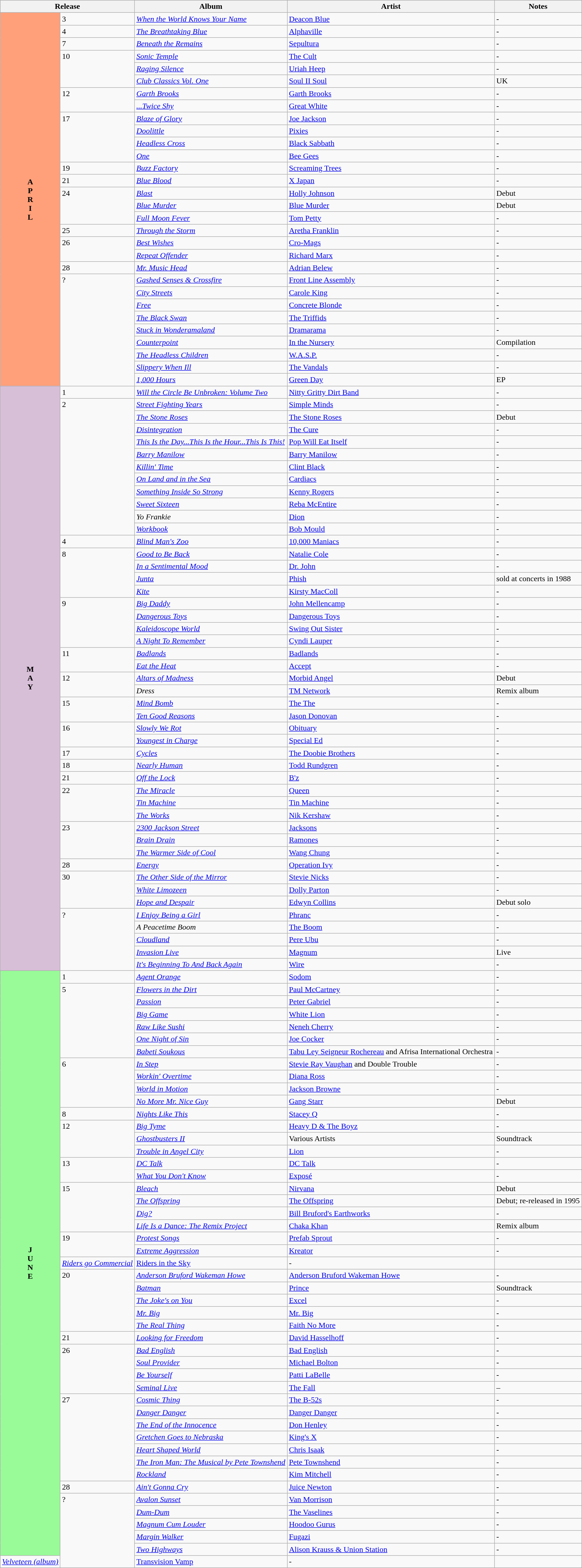<table class="wikitable">
<tr>
<th colspan="2">Release</th>
<th>Album</th>
<th>Artist</th>
<th>Notes</th>
</tr>
<tr>
<td rowspan="30" valign="center" align="center" style="background:#FFA07A; textcolor:#000;"><strong>A<br>P<br>R<br>I<br>L</strong></td>
<td valign="top">3</td>
<td><em><a href='#'>When the World Knows Your Name</a></em></td>
<td><a href='#'>Deacon Blue</a></td>
<td>-</td>
</tr>
<tr>
<td valign="top">4</td>
<td><em><a href='#'>The Breathtaking Blue</a></em></td>
<td><a href='#'>Alphaville</a></td>
<td>-</td>
</tr>
<tr>
<td valign="top">7</td>
<td><em><a href='#'>Beneath the Remains</a></em></td>
<td><a href='#'>Sepultura</a></td>
<td>-</td>
</tr>
<tr>
<td rowspan="3" valign="top">10</td>
<td><em><a href='#'>Sonic Temple</a></em></td>
<td><a href='#'>The Cult</a></td>
<td>-</td>
</tr>
<tr>
<td><em><a href='#'>Raging Silence</a></em></td>
<td><a href='#'>Uriah Heep</a></td>
<td>-</td>
</tr>
<tr>
<td><em><a href='#'>Club Classics Vol. One</a></em></td>
<td><a href='#'>Soul II Soul</a></td>
<td>UK</td>
</tr>
<tr>
<td rowspan="2" valign="top">12</td>
<td><em><a href='#'>Garth Brooks</a></em></td>
<td><a href='#'>Garth Brooks</a></td>
<td>-</td>
</tr>
<tr>
<td><em><a href='#'>...Twice Shy</a></em></td>
<td><a href='#'>Great White</a></td>
<td>-</td>
</tr>
<tr>
<td rowspan="4" valign="top">17</td>
<td><em><a href='#'>Blaze of Glory</a></em></td>
<td><a href='#'>Joe Jackson</a></td>
<td>-</td>
</tr>
<tr>
<td><em><a href='#'>Doolittle</a></em></td>
<td><a href='#'>Pixies</a></td>
<td>-</td>
</tr>
<tr>
<td><em><a href='#'>Headless Cross</a></em></td>
<td><a href='#'>Black Sabbath</a></td>
<td>-</td>
</tr>
<tr>
<td><em><a href='#'>One</a></em></td>
<td><a href='#'>Bee Gees</a></td>
<td>-</td>
</tr>
<tr>
<td rowspan="1" valign="top">19</td>
<td><em><a href='#'>Buzz Factory</a></em></td>
<td><a href='#'>Screaming Trees</a></td>
<td>-</td>
</tr>
<tr>
<td valign="top">21</td>
<td><em><a href='#'>Blue Blood</a></em></td>
<td><a href='#'>X Japan</a></td>
<td>-</td>
</tr>
<tr>
<td rowspan="3" valign="top">24</td>
<td><em><a href='#'>Blast</a></em></td>
<td><a href='#'>Holly Johnson</a></td>
<td>Debut</td>
</tr>
<tr>
<td><em><a href='#'>Blue Murder</a></em></td>
<td><a href='#'>Blue Murder</a></td>
<td>Debut</td>
</tr>
<tr>
<td><em><a href='#'>Full Moon Fever</a></em></td>
<td><a href='#'>Tom Petty</a></td>
<td>-</td>
</tr>
<tr>
<td valign="top">25</td>
<td><em><a href='#'>Through the Storm</a></em></td>
<td><a href='#'>Aretha Franklin</a></td>
<td>-</td>
</tr>
<tr>
<td rowspan="2" valign="top">26</td>
<td><em><a href='#'>Best Wishes</a></em></td>
<td><a href='#'>Cro-Mags</a></td>
<td>-</td>
</tr>
<tr>
<td><em><a href='#'>Repeat Offender</a></em></td>
<td><a href='#'>Richard Marx</a></td>
<td>-</td>
</tr>
<tr>
<td valign="top">28</td>
<td><em><a href='#'>Mr. Music Head</a></em></td>
<td><a href='#'>Adrian Belew</a></td>
<td>-</td>
</tr>
<tr>
<td rowspan="9" valign="top">?</td>
<td><em><a href='#'>Gashed Senses & Crossfire</a></em></td>
<td><a href='#'>Front Line Assembly</a></td>
<td>-</td>
</tr>
<tr>
<td><em><a href='#'>City Streets</a></em></td>
<td><a href='#'>Carole King</a></td>
<td>-</td>
</tr>
<tr>
<td><em><a href='#'>Free</a></em></td>
<td><a href='#'>Concrete Blonde</a></td>
<td>-</td>
</tr>
<tr>
<td><em><a href='#'>The Black Swan</a></em></td>
<td><a href='#'>The Triffids</a></td>
<td>-</td>
</tr>
<tr>
<td><em><a href='#'>Stuck in Wonderamaland</a></em></td>
<td><a href='#'>Dramarama</a></td>
<td>-</td>
</tr>
<tr>
<td><em><a href='#'>Counterpoint</a></em></td>
<td><a href='#'>In the Nursery</a></td>
<td>Compilation</td>
</tr>
<tr>
<td><em><a href='#'>The Headless Children</a></em></td>
<td><a href='#'>W.A.S.P.</a></td>
<td>-</td>
</tr>
<tr>
<td><em><a href='#'>Slippery When Ill</a></em></td>
<td><a href='#'>The Vandals</a></td>
<td>-</td>
</tr>
<tr>
<td><em><a href='#'>1,000 Hours</a></em></td>
<td><a href='#'>Green Day</a></td>
<td>EP</td>
</tr>
<tr>
<td rowspan="47" valign="center" align="center" style="background:#D8BFD8; textcolor:#000;"><strong>M<br>A<br>Y</strong></td>
<td rowspan="1" valign="top">1</td>
<td><em><a href='#'>Will the Circle Be Unbroken: Volume Two</a></em></td>
<td><a href='#'>Nitty Gritty Dirt Band</a></td>
<td>-</td>
</tr>
<tr>
<td rowspan="11" valign="top">2</td>
<td><em><a href='#'>Street Fighting Years</a></em></td>
<td><a href='#'>Simple Minds</a></td>
<td>-</td>
</tr>
<tr>
<td><em><a href='#'>The Stone Roses</a></em></td>
<td><a href='#'>The Stone Roses</a></td>
<td>Debut</td>
</tr>
<tr>
<td><em><a href='#'>Disintegration</a></em></td>
<td><a href='#'>The Cure</a></td>
<td>-</td>
</tr>
<tr>
<td><em><a href='#'>This Is the Day...This Is the Hour...This Is This!</a></em></td>
<td><a href='#'>Pop Will Eat Itself</a></td>
<td>-</td>
</tr>
<tr>
<td><em><a href='#'>Barry Manilow</a></em></td>
<td><a href='#'>Barry Manilow</a></td>
<td>-</td>
</tr>
<tr>
<td><em><a href='#'>Killin' Time</a></em></td>
<td><a href='#'>Clint Black</a></td>
<td>-</td>
</tr>
<tr>
<td><em><a href='#'>On Land and in the Sea</a></em></td>
<td><a href='#'>Cardiacs</a></td>
<td>-</td>
</tr>
<tr>
<td><em><a href='#'>Something Inside So Strong</a></em></td>
<td><a href='#'>Kenny Rogers</a></td>
<td>-</td>
</tr>
<tr>
<td><em><a href='#'>Sweet Sixteen</a></em></td>
<td><a href='#'>Reba McEntire</a></td>
<td>-</td>
</tr>
<tr>
<td><em>Yo Frankie</em></td>
<td><a href='#'>Dion</a></td>
<td>-</td>
</tr>
<tr>
<td><em><a href='#'>Workbook</a></em></td>
<td><a href='#'>Bob Mould</a></td>
<td>-</td>
</tr>
<tr>
<td rowspan="1" valign="top">4</td>
<td><em><a href='#'>Blind Man's Zoo</a></em></td>
<td><a href='#'>10,000 Maniacs</a></td>
<td>-</td>
</tr>
<tr>
<td rowspan="4" valign="top">8</td>
<td><em><a href='#'>Good to Be Back</a></em></td>
<td><a href='#'>Natalie Cole</a></td>
<td>-</td>
</tr>
<tr>
<td><em><a href='#'>In a Sentimental Mood</a></em></td>
<td><a href='#'>Dr. John</a></td>
<td>-</td>
</tr>
<tr>
<td><em><a href='#'>Junta</a></em></td>
<td><a href='#'>Phish</a></td>
<td>sold at concerts in 1988</td>
</tr>
<tr>
<td><em><a href='#'>Kite</a></em></td>
<td><a href='#'>Kirsty MacColl</a></td>
<td>-</td>
</tr>
<tr>
<td rowspan="4" valign="top">9</td>
<td><em><a href='#'>Big Daddy</a></em></td>
<td><a href='#'>John Mellencamp</a></td>
<td>-</td>
</tr>
<tr>
<td><em><a href='#'>Dangerous Toys</a></em></td>
<td><a href='#'>Dangerous Toys</a></td>
<td>-</td>
</tr>
<tr>
<td><em><a href='#'>Kaleidoscope World</a></em></td>
<td><a href='#'>Swing Out Sister</a></td>
<td>-</td>
</tr>
<tr>
<td><em><a href='#'>A Night To Remember</a></em></td>
<td><a href='#'>Cyndi Lauper</a></td>
<td>-</td>
</tr>
<tr>
<td rowspan="2" valign="top">11</td>
<td><em><a href='#'>Badlands</a></em></td>
<td><a href='#'>Badlands</a></td>
<td>-</td>
</tr>
<tr>
<td><em><a href='#'>Eat the Heat</a></em></td>
<td><a href='#'>Accept</a></td>
<td>-</td>
</tr>
<tr>
<td rowspan="2" valign="top">12</td>
<td><em><a href='#'>Altars of Madness</a></em></td>
<td><a href='#'>Morbid Angel</a></td>
<td>Debut</td>
</tr>
<tr>
<td><em>Dress</em></td>
<td><a href='#'>TM Network</a></td>
<td>Remix album</td>
</tr>
<tr>
<td rowspan="2" valign="top">15</td>
<td><em><a href='#'>Mind Bomb</a></em></td>
<td><a href='#'>The The</a></td>
<td>-</td>
</tr>
<tr>
<td><em><a href='#'>Ten Good Reasons</a></em></td>
<td><a href='#'>Jason Donovan</a></td>
<td>-</td>
</tr>
<tr>
<td rowspan="2" valign="top">16</td>
<td><em><a href='#'>Slowly We Rot</a></em></td>
<td><a href='#'>Obituary</a></td>
<td>-</td>
</tr>
<tr>
<td><em><a href='#'>Youngest in Charge</a></em></td>
<td><a href='#'>Special Ed</a></td>
<td>-</td>
</tr>
<tr>
<td valign="top">17</td>
<td><em><a href='#'>Cycles</a></em></td>
<td><a href='#'>The Doobie Brothers</a></td>
<td>-</td>
</tr>
<tr>
<td valign="top">18</td>
<td><em><a href='#'>Nearly Human</a></em></td>
<td><a href='#'>Todd Rundgren</a></td>
<td>-</td>
</tr>
<tr>
<td valign="top">21</td>
<td><em><a href='#'>Off the Lock</a></em></td>
<td><a href='#'>B'z</a></td>
<td>-</td>
</tr>
<tr>
<td rowspan="3" valign="top">22</td>
<td><em><a href='#'>The Miracle</a></em></td>
<td><a href='#'>Queen</a></td>
<td>-</td>
</tr>
<tr>
<td><em><a href='#'>Tin Machine</a></em></td>
<td><a href='#'>Tin Machine</a></td>
<td>-</td>
</tr>
<tr>
<td><em><a href='#'>The Works</a></em></td>
<td><a href='#'>Nik Kershaw</a></td>
<td>-</td>
</tr>
<tr>
<td rowspan="3" valign="top">23</td>
<td><em><a href='#'>2300 Jackson Street</a></em></td>
<td><a href='#'>Jacksons</a></td>
<td>-</td>
</tr>
<tr>
<td><em><a href='#'>Brain Drain</a></em></td>
<td><a href='#'>Ramones</a></td>
<td>-</td>
</tr>
<tr>
<td><em><a href='#'>The Warmer Side of Cool</a></em></td>
<td><a href='#'>Wang Chung</a></td>
<td>-</td>
</tr>
<tr>
<td valign="top">28</td>
<td><em><a href='#'>Energy</a></em></td>
<td><a href='#'>Operation Ivy</a></td>
<td>-</td>
</tr>
<tr>
<td rowspan="3" valign="top">30</td>
<td><em><a href='#'>The Other Side of the Mirror</a></em></td>
<td><a href='#'>Stevie Nicks</a></td>
<td>-</td>
</tr>
<tr>
<td><em><a href='#'>White Limozeen</a></em></td>
<td><a href='#'>Dolly Parton</a></td>
<td>-</td>
</tr>
<tr>
<td><em><a href='#'>Hope and Despair</a></em></td>
<td><a href='#'>Edwyn Collins</a></td>
<td>Debut solo</td>
</tr>
<tr>
<td rowspan="5" valign="top">?</td>
<td><em><a href='#'>I Enjoy Being a Girl</a></em></td>
<td><a href='#'>Phranc</a></td>
<td>-</td>
</tr>
<tr>
<td><em>A Peacetime Boom</em></td>
<td><a href='#'>The Boom</a></td>
<td>-</td>
</tr>
<tr>
<td><em><a href='#'>Cloudland</a></em></td>
<td><a href='#'>Pere Ubu</a></td>
<td>-</td>
</tr>
<tr>
<td><em><a href='#'>Invasion Live</a></em></td>
<td><a href='#'>Magnum</a></td>
<td>Live</td>
</tr>
<tr>
<td><em><a href='#'>It's Beginning To And Back Again</a></em></td>
<td><a href='#'>Wire</a></td>
<td>-</td>
</tr>
<tr>
<td rowspan="47" valign="center" align="center" style="background:#98FB98; textcolor:#000;"><strong>J<br>U<br>N<br>E</strong></td>
<td valign="top">1</td>
<td><em><a href='#'>Agent Orange</a></em></td>
<td><a href='#'>Sodom</a></td>
<td>-</td>
</tr>
<tr>
<td rowspan="6" valign="top">5</td>
<td><em><a href='#'>Flowers in the Dirt</a></em></td>
<td><a href='#'>Paul McCartney</a></td>
<td>-</td>
</tr>
<tr>
<td><em><a href='#'>Passion</a></em></td>
<td><a href='#'>Peter Gabriel</a></td>
<td>-</td>
</tr>
<tr>
<td><em><a href='#'>Big Game</a></em></td>
<td><a href='#'>White Lion</a></td>
<td>-</td>
</tr>
<tr>
<td><em><a href='#'>Raw Like Sushi</a></em></td>
<td><a href='#'>Neneh Cherry</a></td>
<td>-</td>
</tr>
<tr>
<td><em><a href='#'>One Night of Sin</a></em></td>
<td><a href='#'>Joe Cocker</a></td>
<td>-</td>
</tr>
<tr>
<td><em><a href='#'>Babeti Soukous</a></em></td>
<td><a href='#'>Tabu Ley Seigneur Rochereau</a> and Afrisa International Orchestra</td>
<td>-</td>
</tr>
<tr>
<td rowspan="4" valign="top">6</td>
<td><em><a href='#'>In Step</a></em></td>
<td><a href='#'>Stevie Ray Vaughan</a> and Double Trouble</td>
<td>-</td>
</tr>
<tr>
<td><em><a href='#'>Workin' Overtime</a></em></td>
<td><a href='#'>Diana Ross</a></td>
<td>-</td>
</tr>
<tr>
<td><em><a href='#'>World in Motion</a></em></td>
<td><a href='#'>Jackson Browne</a></td>
<td>-</td>
</tr>
<tr>
<td><em><a href='#'>No More Mr. Nice Guy</a></em></td>
<td><a href='#'>Gang Starr</a></td>
<td>Debut</td>
</tr>
<tr>
<td valign="top">8</td>
<td><em><a href='#'>Nights Like This</a></em></td>
<td><a href='#'>Stacey Q</a></td>
<td>-</td>
</tr>
<tr>
<td rowspan="3" valign="top">12</td>
<td><em><a href='#'>Big Tyme</a></em></td>
<td><a href='#'>Heavy D & The Boyz</a></td>
<td>-</td>
</tr>
<tr>
<td><em><a href='#'>Ghostbusters II</a></em></td>
<td>Various Artists</td>
<td>Soundtrack</td>
</tr>
<tr>
<td><em><a href='#'>Trouble in Angel City</a></em></td>
<td><a href='#'>Lion</a></td>
<td>-</td>
</tr>
<tr>
<td rowspan="2" valign="top">13</td>
<td><em><a href='#'>DC Talk</a></em></td>
<td><a href='#'>DC Talk</a></td>
<td>-</td>
</tr>
<tr>
<td><em><a href='#'>What You Don't Know</a></em></td>
<td><a href='#'>Exposé</a></td>
<td>-</td>
</tr>
<tr>
<td rowspan="4" valign="top">15</td>
<td><em><a href='#'>Bleach</a></em></td>
<td><a href='#'>Nirvana</a></td>
<td>Debut</td>
</tr>
<tr>
<td><em><a href='#'>The Offspring</a></em></td>
<td><a href='#'>The Offspring</a></td>
<td>Debut; re-released in 1995</td>
</tr>
<tr>
<td><em><a href='#'>Dig?</a></em></td>
<td><a href='#'>Bill Bruford's Earthworks</a></td>
<td>-</td>
</tr>
<tr>
<td><em><a href='#'>Life Is a Dance: The Remix Project</a></em></td>
<td><a href='#'>Chaka Khan</a></td>
<td>Remix album</td>
</tr>
<tr>
<td rowspan="2" valign="top">19</td>
<td><em><a href='#'>Protest Songs</a></em></td>
<td><a href='#'>Prefab Sprout</a></td>
<td>-</td>
</tr>
<tr>
<td><em><a href='#'>Extreme Aggression</a></em></td>
<td><a href='#'>Kreator</a></td>
<td>-</td>
</tr>
<tr>
<td><em><a href='#'>Riders go Commercial</a></em></td>
<td><a href='#'>Riders in the Sky</a></td>
<td>-</td>
</tr>
<tr>
<td rowspan="5" valign="top">20</td>
<td><em><a href='#'>Anderson Bruford Wakeman Howe</a></em></td>
<td><a href='#'>Anderson Bruford Wakeman Howe</a></td>
<td>-</td>
</tr>
<tr>
<td><em><a href='#'>Batman</a></em></td>
<td><a href='#'>Prince</a></td>
<td>Soundtrack</td>
</tr>
<tr>
<td><em><a href='#'>The Joke's on You</a></em></td>
<td><a href='#'>Excel</a></td>
<td>-</td>
</tr>
<tr>
<td><em><a href='#'>Mr. Big</a></em></td>
<td><a href='#'>Mr. Big</a></td>
<td>-</td>
</tr>
<tr>
<td><em><a href='#'>The Real Thing</a></em></td>
<td><a href='#'>Faith No More</a></td>
<td>-</td>
</tr>
<tr>
<td valign="top">21</td>
<td><em><a href='#'>Looking for Freedom</a></em></td>
<td><a href='#'>David Hasselhoff</a></td>
<td>-</td>
</tr>
<tr>
<td rowspan="4" valign="top">26</td>
<td><em><a href='#'>Bad English</a></em></td>
<td><a href='#'>Bad English</a></td>
<td>-</td>
</tr>
<tr>
<td><em><a href='#'>Soul Provider</a></em></td>
<td><a href='#'>Michael Bolton</a></td>
<td>-</td>
</tr>
<tr>
<td><em><a href='#'>Be Yourself</a></em></td>
<td><a href='#'>Patti LaBelle</a></td>
<td>-</td>
</tr>
<tr>
<td><em><a href='#'>Seminal Live</a></em></td>
<td><a href='#'>The Fall</a></td>
<td>–</td>
</tr>
<tr>
<td rowspan="7" valign="top">27</td>
<td><em><a href='#'>Cosmic Thing</a></em></td>
<td><a href='#'>The B-52s</a></td>
<td>-</td>
</tr>
<tr>
<td><em><a href='#'>Danger Danger</a></em></td>
<td><a href='#'>Danger Danger</a></td>
<td>-</td>
</tr>
<tr>
<td><em><a href='#'>The End of the Innocence</a></em></td>
<td><a href='#'>Don Henley</a></td>
<td>-</td>
</tr>
<tr>
<td><em><a href='#'>Gretchen Goes to Nebraska</a></em></td>
<td><a href='#'>King's X</a></td>
<td>-</td>
</tr>
<tr>
<td><em><a href='#'>Heart Shaped World</a></em></td>
<td><a href='#'>Chris Isaak</a></td>
<td>-</td>
</tr>
<tr>
<td><em><a href='#'>The Iron Man: The Musical by Pete Townshend</a></em></td>
<td><a href='#'>Pete Townshend</a></td>
<td>-</td>
</tr>
<tr>
<td><em><a href='#'>Rockland</a></em></td>
<td><a href='#'>Kim Mitchell</a></td>
<td>-</td>
</tr>
<tr>
<td valign="top">28</td>
<td><em><a href='#'>Ain't Gonna Cry</a></em></td>
<td><a href='#'>Juice Newton</a></td>
<td>-</td>
</tr>
<tr>
<td rowspan="6" valign="top">?</td>
<td><em><a href='#'>Avalon Sunset</a></em></td>
<td><a href='#'>Van Morrison</a></td>
<td>-</td>
</tr>
<tr>
<td><em><a href='#'>Dum-Dum</a></em></td>
<td><a href='#'>The Vaselines</a></td>
<td>-</td>
</tr>
<tr>
<td><em><a href='#'>Magnum Cum Louder</a></em></td>
<td><a href='#'>Hoodoo Gurus</a></td>
<td>-</td>
</tr>
<tr>
<td><em><a href='#'>Margin Walker</a></em></td>
<td><a href='#'>Fugazi</a></td>
<td>-</td>
</tr>
<tr>
<td><em><a href='#'>Two Highways</a></em></td>
<td><a href='#'>Alison Krauss & Union Station</a></td>
<td>-</td>
</tr>
<tr>
<td><em><a href='#'>Velveteen (album)</a></em></td>
<td><a href='#'>Transvision Vamp</a></td>
<td>-</td>
</tr>
</table>
